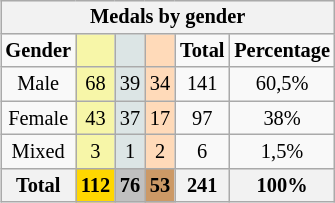<table class="wikitable" style="font-size:85%; float:right;clear:right;margin-left:1em;">
<tr style="background:#efefef;">
<th colspan=6>Medals by gender</th>
</tr>
<tr align=center>
<td><strong>Gender</strong></td>
<td style="background:#f7f6a8;"></td>
<td style="background:#dce5e5;"></td>
<td style="background:#ffdab9;"></td>
<td><strong>Total</strong></td>
<td><strong>Percentage</strong></td>
</tr>
<tr align=center>
<td>Male</td>
<td style="background:#F7F6A8;">68</td>
<td style="background:#DCE5E5;">39</td>
<td style="background:#FFDAB9;">34</td>
<td>141</td>
<td>60,5%</td>
</tr>
<tr align=center>
<td>Female</td>
<td style="background:#F7F6A8;">43</td>
<td style="background:#DCE5E5;">37</td>
<td style="background:#FFDAB9;">17</td>
<td>97</td>
<td>38%</td>
</tr>
<tr align=center>
<td>Mixed</td>
<td style="background:#F7F6A8;">3</td>
<td style="background:#DCE5E5;">1</td>
<td style="background:#FFDAB9;">2</td>
<td>6</td>
<td>1,5%</td>
</tr>
<tr align=center>
<th>Total</th>
<th style="background:gold;">112</th>
<th style="background:silver;">76</th>
<th style="background:#c96;">53</th>
<th>241</th>
<th>100%</th>
</tr>
</table>
